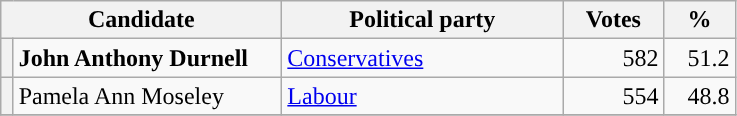<table class="wikitable">
<tr>
<th valign=top colspan="2" style="width: 180px">Candidate</th>
<th valign=top style="width: 180px">Political party</th>
<th valign=top style="width: 60px">Votes</th>
<th valign=top style="width: 40px">%</th>
</tr>
<tr>
<th style="background-color: "></th>
<td><strong>John Anthony Durnell</strong></td>
<td><a href='#'>Conservatives</a></td>
<td align="right">582</td>
<td align="right">51.2</td>
</tr>
<tr>
<th style="background-color: "></th>
<td>Pamela Ann Moseley</td>
<td><a href='#'>Labour</a></td>
<td align="right">554</td>
<td align="right">48.8</td>
</tr>
<tr>
</tr>
</table>
